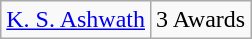<table class="wikitable sortable">
<tr>
<td><a href='#'>K. S. Ashwath</a></td>
<td>3 Awards</td>
</tr>
</table>
